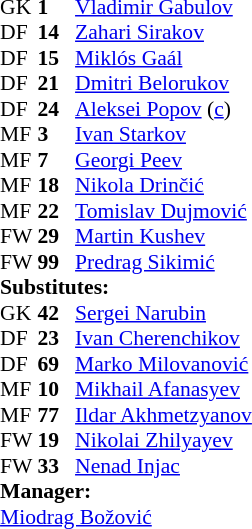<table style="font-size: 90%" cellspacing="0" cellpadding="0" align=center>
<tr>
<td colspan="4"></td>
</tr>
<tr>
<th width=25></th>
<th width=25></th>
</tr>
<tr>
<td>GK</td>
<td><strong>1</strong></td>
<td> <a href='#'>Vladimir Gabulov</a></td>
</tr>
<tr>
<td>DF</td>
<td><strong>14</strong></td>
<td> <a href='#'>Zahari Sirakov</a></td>
<td></td>
</tr>
<tr>
<td>DF</td>
<td><strong>15</strong></td>
<td> <a href='#'>Miklós Gaál</a></td>
</tr>
<tr>
<td>DF</td>
<td><strong>21</strong></td>
<td> <a href='#'>Dmitri Belorukov</a></td>
<td></td>
</tr>
<tr>
<td>DF</td>
<td><strong>24</strong></td>
<td> <a href='#'>Aleksei Popov</a> (<a href='#'>c</a>)</td>
</tr>
<tr>
<td>MF</td>
<td><strong>3</strong></td>
<td> <a href='#'>Ivan Starkov</a></td>
<td></td>
</tr>
<tr>
<td>MF</td>
<td><strong>7</strong></td>
<td> <a href='#'>Georgi Peev</a></td>
<td></td>
<td></td>
</tr>
<tr>
<td>MF</td>
<td><strong>18</strong></td>
<td> <a href='#'>Nikola Drinčić</a></td>
</tr>
<tr>
<td>MF</td>
<td><strong>22</strong></td>
<td> <a href='#'>Tomislav Dujmović</a></td>
<td></td>
</tr>
<tr>
<td>FW</td>
<td><strong>29</strong></td>
<td> <a href='#'>Martin Kushev</a></td>
</tr>
<tr>
<td>FW</td>
<td><strong>99</strong></td>
<td> <a href='#'>Predrag Sikimić</a></td>
<td></td>
</tr>
<tr>
<td colspan=3><strong>Substitutes:</strong></td>
</tr>
<tr>
<td>GK</td>
<td><strong>42</strong></td>
<td> <a href='#'>Sergei Narubin</a></td>
</tr>
<tr>
<td>DF</td>
<td><strong>23</strong></td>
<td> <a href='#'>Ivan Cherenchikov</a></td>
<td></td>
</tr>
<tr>
<td>DF</td>
<td><strong>69</strong></td>
<td> <a href='#'>Marko Milovanović</a></td>
</tr>
<tr>
<td>MF</td>
<td><strong>10</strong></td>
<td> <a href='#'>Mikhail Afanasyev</a></td>
<td></td>
</tr>
<tr>
<td>MF</td>
<td><strong>77</strong></td>
<td> <a href='#'>Ildar Akhmetzyanov</a></td>
</tr>
<tr>
<td>FW</td>
<td><strong>19</strong></td>
<td> <a href='#'>Nikolai Zhilyayev</a></td>
</tr>
<tr>
<td>FW</td>
<td><strong>33</strong></td>
<td> <a href='#'>Nenad Injac</a></td>
<td></td>
<td></td>
</tr>
<tr>
<td colspan=3><strong>Manager:</strong></td>
</tr>
<tr>
<td colspan=4> <a href='#'>Miodrag Božović</a></td>
</tr>
<tr>
</tr>
</table>
